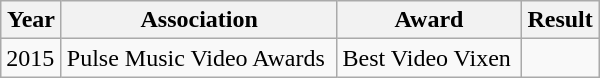<table class="wikitable sortable" width=400px>
<tr>
<th>Year</th>
<th>Association</th>
<th>Award</th>
<th>Result</th>
</tr>
<tr>
<td>2015</td>
<td>Pulse Music Video Awards</td>
<td>Best Video Vixen</td>
<td></td>
</tr>
</table>
